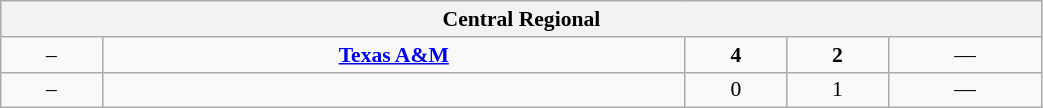<table class="wikitable" style="font-size:90%; width: 55%; text-align: center">
<tr>
<th colspan=5>Central Regional</th>
</tr>
<tr>
<td>–</td>
<td><strong><a href='#'>Texas A&M</a></strong></td>
<td><strong>4</strong></td>
<td><strong>2</strong></td>
<td>—</td>
</tr>
<tr>
<td>–</td>
<td></td>
<td>0</td>
<td>1</td>
<td>—</td>
</tr>
</table>
